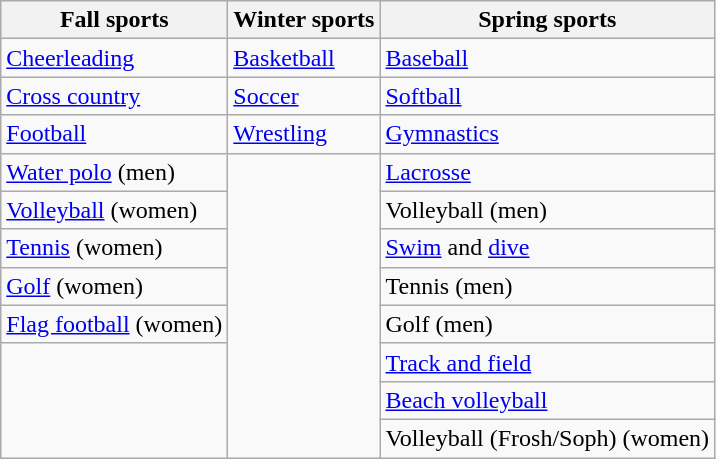<table class="wikitable">
<tr>
<th>Fall sports</th>
<th>Winter sports</th>
<th>Spring sports</th>
</tr>
<tr>
<td><a href='#'>Cheerleading</a></td>
<td><a href='#'>Basketball</a></td>
<td><a href='#'>Baseball</a></td>
</tr>
<tr>
<td><a href='#'>Cross country</a></td>
<td><a href='#'>Soccer</a></td>
<td><a href='#'>Softball</a></td>
</tr>
<tr>
<td><a href='#'>Football</a></td>
<td><a href='#'>Wrestling</a></td>
<td><a href='#'>Gymnastics</a></td>
</tr>
<tr>
<td><a href='#'>Water polo</a> (men)</td>
<td rowspan="8"></td>
<td><a href='#'>Lacrosse</a></td>
</tr>
<tr>
<td><a href='#'>Volleyball</a> (women)</td>
<td>Volleyball (men)</td>
</tr>
<tr>
<td><a href='#'>Tennis</a> (women)</td>
<td><a href='#'>Swim</a> and <a href='#'>dive</a></td>
</tr>
<tr>
<td><a href='#'>Golf</a> (women)</td>
<td>Tennis (men)</td>
</tr>
<tr>
<td><a href='#'>Flag football</a> (women)</td>
<td>Golf (men)</td>
</tr>
<tr>
<td rowspan="3"></td>
<td><a href='#'>Track and field</a></td>
</tr>
<tr>
<td><a href='#'>Beach volleyball</a></td>
</tr>
<tr>
<td>Volleyball (Frosh/Soph) (women)</td>
</tr>
</table>
